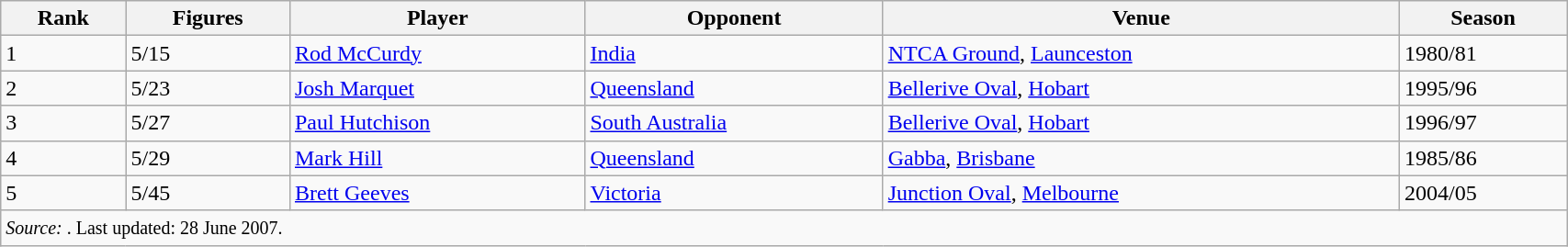<table class="wikitable" width=90%>
<tr>
<th>Rank</th>
<th>Figures</th>
<th>Player</th>
<th>Opponent</th>
<th>Venue</th>
<th>Season</th>
</tr>
<tr>
<td>1</td>
<td>5/15</td>
<td><a href='#'>Rod McCurdy</a></td>
<td><a href='#'>India</a></td>
<td><a href='#'>NTCA Ground</a>, <a href='#'>Launceston</a></td>
<td>1980/81</td>
</tr>
<tr>
<td>2</td>
<td>5/23</td>
<td><a href='#'>Josh Marquet</a></td>
<td><a href='#'>Queensland</a></td>
<td><a href='#'>Bellerive Oval</a>, <a href='#'>Hobart</a></td>
<td>1995/96</td>
</tr>
<tr>
<td>3</td>
<td>5/27</td>
<td><a href='#'>Paul Hutchison</a></td>
<td><a href='#'>South Australia</a></td>
<td><a href='#'>Bellerive Oval</a>, <a href='#'>Hobart</a></td>
<td>1996/97</td>
</tr>
<tr>
<td>4</td>
<td>5/29</td>
<td><a href='#'>Mark Hill</a></td>
<td><a href='#'>Queensland</a></td>
<td><a href='#'>Gabba</a>, <a href='#'>Brisbane</a></td>
<td>1985/86</td>
</tr>
<tr>
<td>5</td>
<td>5/45</td>
<td><a href='#'>Brett Geeves</a></td>
<td><a href='#'>Victoria</a></td>
<td><a href='#'>Junction Oval</a>, <a href='#'>Melbourne</a></td>
<td>2004/05</td>
</tr>
<tr>
<td colspan=6><small><em>Source: </em>. Last updated: 28 June 2007.</small></td>
</tr>
</table>
